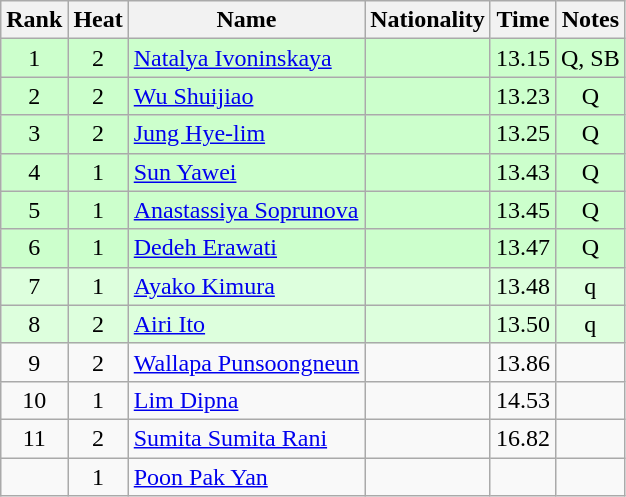<table class="wikitable sortable" style="text-align:center">
<tr>
<th>Rank</th>
<th>Heat</th>
<th>Name</th>
<th>Nationality</th>
<th>Time</th>
<th>Notes</th>
</tr>
<tr bgcolor=ccffcc>
<td>1</td>
<td>2</td>
<td align="left"><a href='#'>Natalya Ivoninskaya</a></td>
<td align=left></td>
<td>13.15</td>
<td>Q, SB</td>
</tr>
<tr bgcolor=ccffcc>
<td>2</td>
<td>2</td>
<td align="left"><a href='#'>Wu Shuijiao</a></td>
<td align=left></td>
<td>13.23</td>
<td>Q</td>
</tr>
<tr bgcolor=ccffcc>
<td>3</td>
<td>2</td>
<td align="left"><a href='#'>Jung Hye-lim</a></td>
<td align=left></td>
<td>13.25</td>
<td>Q</td>
</tr>
<tr bgcolor=ccffcc>
<td>4</td>
<td>1</td>
<td align="left"><a href='#'>Sun Yawei</a></td>
<td align=left></td>
<td>13.43</td>
<td>Q</td>
</tr>
<tr bgcolor=ccffcc>
<td>5</td>
<td>1</td>
<td align="left"><a href='#'>Anastassiya Soprunova</a></td>
<td align=left></td>
<td>13.45</td>
<td>Q</td>
</tr>
<tr bgcolor=ccffcc>
<td>6</td>
<td>1</td>
<td align="left"><a href='#'>Dedeh Erawati</a></td>
<td align=left></td>
<td>13.47</td>
<td>Q</td>
</tr>
<tr bgcolor=ddffdd>
<td>7</td>
<td>1</td>
<td align="left"><a href='#'>Ayako Kimura</a></td>
<td align=left></td>
<td>13.48</td>
<td>q</td>
</tr>
<tr bgcolor=ddffdd>
<td>8</td>
<td>2</td>
<td align="left"><a href='#'>Airi Ito</a></td>
<td align=left></td>
<td>13.50</td>
<td>q</td>
</tr>
<tr>
<td>9</td>
<td>2</td>
<td align="left"><a href='#'>Wallapa Punsoongneun</a></td>
<td align=left></td>
<td>13.86</td>
<td></td>
</tr>
<tr>
<td>10</td>
<td>1</td>
<td align="left"><a href='#'>Lim Dipna</a></td>
<td align=left></td>
<td>14.53</td>
<td></td>
</tr>
<tr>
<td>11</td>
<td>2</td>
<td align="left"><a href='#'>Sumita Sumita Rani</a></td>
<td align=left></td>
<td>16.82</td>
<td></td>
</tr>
<tr>
<td></td>
<td>1</td>
<td align="left"><a href='#'>Poon Pak Yan</a></td>
<td align=left></td>
<td></td>
<td></td>
</tr>
</table>
